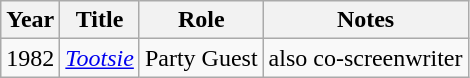<table class="wikitable">
<tr>
<th>Year</th>
<th>Title</th>
<th>Role</th>
<th>Notes</th>
</tr>
<tr>
<td>1982</td>
<td><em><a href='#'>Tootsie</a></em></td>
<td>Party Guest</td>
<td>also co-screenwriter</td>
</tr>
</table>
